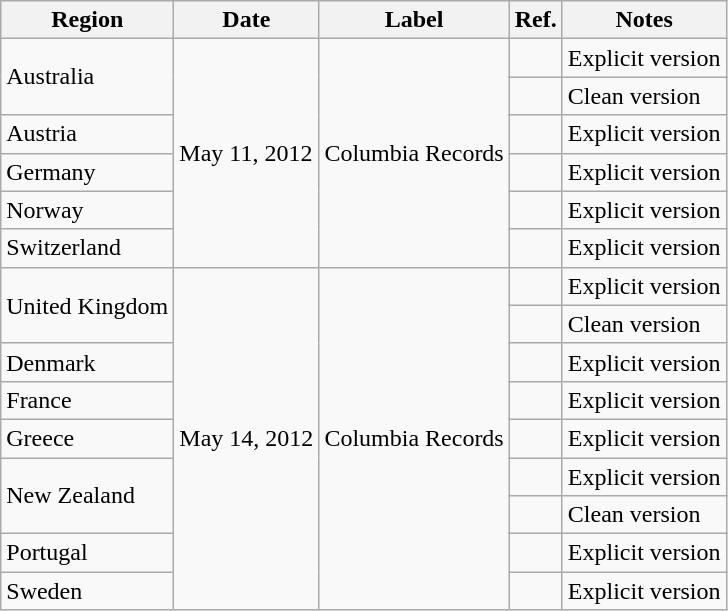<table class="wikitable">
<tr>
<th>Region</th>
<th>Date</th>
<th>Label</th>
<th>Ref.</th>
<th>Notes</th>
</tr>
<tr>
<td rowspan="2">Australia</td>
<td rowspan="6">May 11, 2012</td>
<td rowspan="6">Columbia Records</td>
<td style="text-align:center;"></td>
<td>Explicit version</td>
</tr>
<tr>
<td style="text-align:center;"></td>
<td>Clean version</td>
</tr>
<tr>
<td>Austria</td>
<td style="text-align:center;"></td>
<td>Explicit version</td>
</tr>
<tr>
<td>Germany</td>
<td style="text-align:center;"></td>
<td>Explicit version</td>
</tr>
<tr>
<td>Norway</td>
<td style="text-align:center;"></td>
<td>Explicit version</td>
</tr>
<tr>
<td>Switzerland</td>
<td style="text-align:center;"></td>
<td>Explicit version</td>
</tr>
<tr>
<td rowspan="2">United Kingdom</td>
<td rowspan="9">May 14, 2012</td>
<td rowspan="9">Columbia Records</td>
<td style="text-align:center;"></td>
<td>Explicit version</td>
</tr>
<tr>
<td style="text-align:center;"></td>
<td>Clean version</td>
</tr>
<tr>
<td>Denmark</td>
<td style="text-align:center;"></td>
<td>Explicit version</td>
</tr>
<tr>
<td>France</td>
<td style="text-align:center;"></td>
<td>Explicit version</td>
</tr>
<tr>
<td>Greece</td>
<td style="text-align:center;"></td>
<td>Explicit version</td>
</tr>
<tr>
<td rowspan="2">New Zealand</td>
<td style="text-align:center;"></td>
<td>Explicit version</td>
</tr>
<tr>
<td style="text-align:center;"></td>
<td>Clean version</td>
</tr>
<tr>
<td>Portugal</td>
<td style="text-align:center;"></td>
<td>Explicit version</td>
</tr>
<tr>
<td>Sweden</td>
<td style="text-align:center;"></td>
<td>Explicit version</td>
</tr>
</table>
